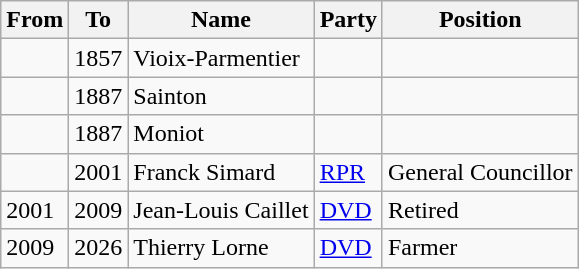<table class="wikitable">
<tr>
<th>From</th>
<th>To</th>
<th>Name</th>
<th>Party</th>
<th>Position</th>
</tr>
<tr>
<td></td>
<td>1857</td>
<td>Vioix-Parmentier</td>
<td></td>
<td></td>
</tr>
<tr>
<td></td>
<td>1887</td>
<td>Sainton</td>
<td></td>
<td></td>
</tr>
<tr>
<td></td>
<td>1887</td>
<td>Moniot</td>
<td></td>
<td></td>
</tr>
<tr>
<td></td>
<td>2001</td>
<td>Franck Simard</td>
<td><a href='#'>RPR</a></td>
<td>General Councillor</td>
</tr>
<tr>
<td>2001</td>
<td>2009</td>
<td>Jean-Louis Caillet</td>
<td><a href='#'>DVD</a></td>
<td>Retired</td>
</tr>
<tr>
<td>2009</td>
<td>2026</td>
<td>Thierry Lorne</td>
<td><a href='#'>DVD</a></td>
<td>Farmer</td>
</tr>
</table>
